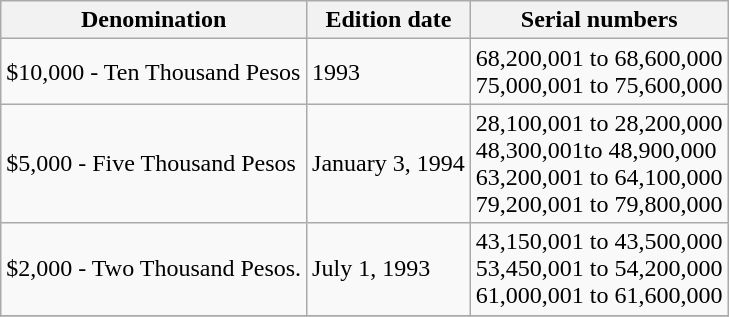<table class="wikitable">
<tr>
<th>Denomination</th>
<th>Edition date</th>
<th>Serial numbers</th>
</tr>
<tr>
<td>$10,000 - Ten Thousand Pesos</td>
<td>1993</td>
<td>68,200,001 to 68,600,000<br>75,000,001 to 75,600,000</td>
</tr>
<tr>
<td>$5,000 - Five Thousand Pesos</td>
<td>January 3, 1994</td>
<td>28,100,001 to 28,200,000<br>48,300,001to 48,900,000 <br>63,200,001 to 64,100,000 <br>79,200,001 to 79,800,000</td>
</tr>
<tr>
<td>$2,000 - Two Thousand Pesos.</td>
<td>July 1, 1993</td>
<td>43,150,001 to 43,500,000<br>53,450,001 to 54,200,000<br>61,000,001 to 61,600,000</td>
</tr>
<tr>
</tr>
</table>
